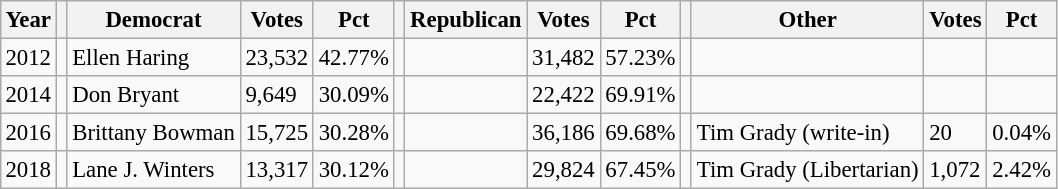<table class="wikitable" style="margin:0.5em ; font-size:95%">
<tr>
<th>Year</th>
<th></th>
<th>Democrat</th>
<th>Votes</th>
<th>Pct</th>
<th></th>
<th>Republican</th>
<th>Votes</th>
<th>Pct</th>
<th></th>
<th>Other</th>
<th>Votes</th>
<th>Pct</th>
</tr>
<tr>
<td>2012</td>
<td></td>
<td>Ellen Haring</td>
<td>23,532</td>
<td>42.77%</td>
<td></td>
<td></td>
<td>31,482</td>
<td>57.23%</td>
<td></td>
<td></td>
<td></td>
<td></td>
</tr>
<tr>
<td>2014</td>
<td></td>
<td>Don Bryant</td>
<td>9,649</td>
<td>30.09%</td>
<td></td>
<td></td>
<td>22,422</td>
<td>69.91%</td>
<td></td>
<td></td>
<td></td>
<td></td>
</tr>
<tr>
<td>2016</td>
<td></td>
<td>Brittany Bowman</td>
<td>15,725</td>
<td>30.28%</td>
<td></td>
<td></td>
<td>36,186</td>
<td>69.68%</td>
<td></td>
<td>Tim Grady (write-in)</td>
<td>20</td>
<td>0.04%</td>
</tr>
<tr>
<td>2018</td>
<td></td>
<td>Lane J. Winters</td>
<td>13,317</td>
<td>30.12%</td>
<td></td>
<td></td>
<td>29,824</td>
<td>67.45%</td>
<td></td>
<td>Tim Grady (Libertarian)</td>
<td>1,072</td>
<td>2.42%</td>
</tr>
</table>
